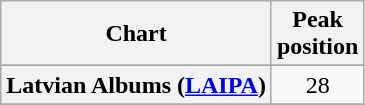<table class="wikitable sortable plainrowheaders" style="text-align:center">
<tr>
<th scope="col">Chart</th>
<th scope="col">Peak<br>position</th>
</tr>
<tr>
</tr>
<tr>
<th scope="row">Latvian Albums (<a href='#'>LAIPA</a>)</th>
<td>28</td>
</tr>
<tr>
</tr>
</table>
